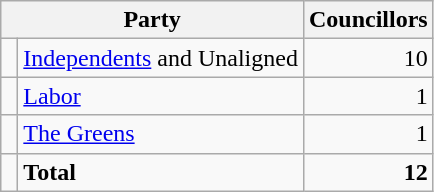<table class="wikitable">
<tr>
<th colspan="2">Party</th>
<th>Councillors</th>
</tr>
<tr>
<td> </td>
<td><a href='#'>Independents</a> and Unaligned</td>
<td align=right>10</td>
</tr>
<tr>
<td> </td>
<td><a href='#'>Labor</a></td>
<td align=right>1</td>
</tr>
<tr>
<td> </td>
<td><a href='#'>The Greens</a></td>
<td align=right>1</td>
</tr>
<tr>
<td></td>
<td><strong>Total</strong></td>
<td align=right><strong>12</strong></td>
</tr>
</table>
